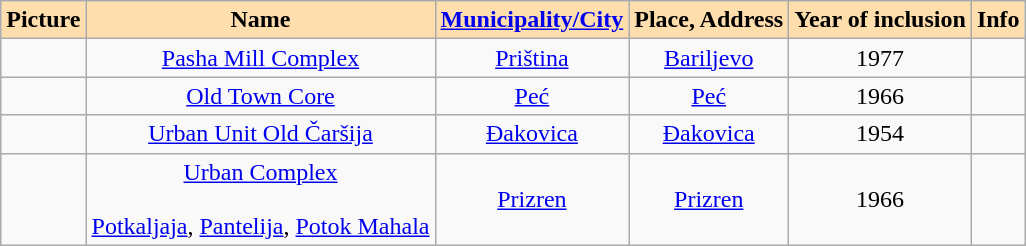<table align="center" class="wikitable sortable">
<tr>
<th style=background:#FFDEAD;>Picture</th>
<th style=background:#FFDEAD;>Name</th>
<th style=background:#FFDEAD;><a href='#'>Municipality/City</a></th>
<th style=background:#FFDEAD;>Place, Address</th>
<th style=background:#FFDEAD;>Year of inclusion</th>
<th style=background:#FFDEAD;>Info</th>
</tr>
<tr>
<td align="center"></td>
<td align="center"><a href='#'>Pasha Mill Complex</a></td>
<td align="center"><a href='#'>Priština</a></td>
<td align="center"><a href='#'>Bariljevo</a></td>
<td align="center">1977</td>
<td align="center"></td>
</tr>
<tr>
<td align="center"></td>
<td align="center"><a href='#'>Old Town Core</a></td>
<td align="center"><a href='#'>Peć</a></td>
<td align="center"><a href='#'>Peć</a></td>
<td align="center">1966</td>
<td align="center"></td>
</tr>
<tr>
<td align="center"></td>
<td align="center"><a href='#'>Urban Unit Old Čaršija</a></td>
<td align="center"><a href='#'>Đakovica</a></td>
<td align="center"><a href='#'>Đakovica</a></td>
<td align="center">1954</td>
<td align="center"></td>
</tr>
<tr>
<td align="center"></td>
<td align="center"><a href='#'>Urban Complex</a><br><br><a href='#'>Potkaljaja</a>, <a href='#'>Pantelija</a>, <a href='#'>Potok Mahala</a></td>
<td align="center"><a href='#'>Prizren</a></td>
<td align="center"><a href='#'>Prizren</a></td>
<td align="center">1966</td>
<td align="center"></td>
</tr>
</table>
